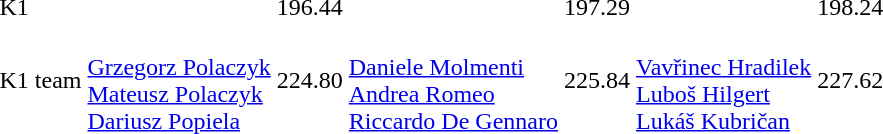<table>
<tr>
<td>K1</td>
<td></td>
<td>196.44</td>
<td></td>
<td>197.29</td>
<td></td>
<td>198.24</td>
</tr>
<tr>
<td>K1 team</td>
<td><br><a href='#'>Grzegorz Polaczyk</a><br><a href='#'>Mateusz Polaczyk</a><br><a href='#'>Dariusz Popiela</a></td>
<td>224.80</td>
<td><br><a href='#'>Daniele Molmenti</a><br><a href='#'>Andrea Romeo</a><br><a href='#'>Riccardo De Gennaro</a></td>
<td>225.84</td>
<td><br><a href='#'>Vavřinec Hradilek</a><br><a href='#'>Luboš Hilgert</a><br><a href='#'>Lukáš Kubričan</a></td>
<td>227.62</td>
</tr>
</table>
